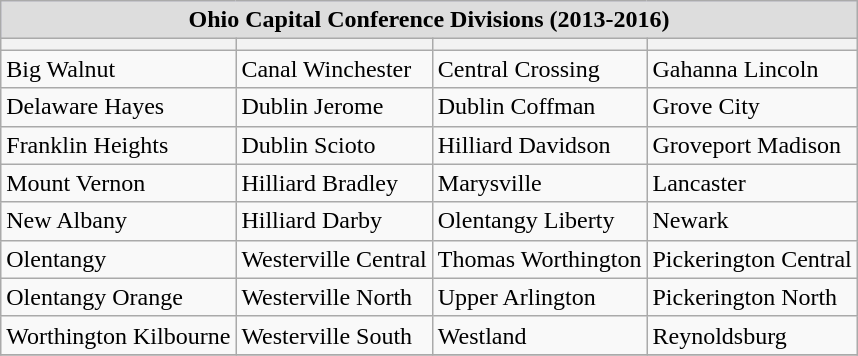<table class="wikitable">
<tr style="background:#ccf;">
<th colspan="4" style="background:#ddd;">Ohio Capital Conference Divisions (2013-2016)</th>
</tr>
<tr>
<th></th>
<th></th>
<th></th>
<th></th>
</tr>
<tr>
<td>Big Walnut</td>
<td>Canal Winchester</td>
<td>Central Crossing</td>
<td>Gahanna Lincoln</td>
</tr>
<tr>
<td>Delaware Hayes</td>
<td>Dublin Jerome</td>
<td>Dublin Coffman</td>
<td>Grove City</td>
</tr>
<tr>
<td>Franklin Heights</td>
<td>Dublin Scioto</td>
<td>Hilliard Davidson</td>
<td>Groveport Madison</td>
</tr>
<tr>
<td>Mount Vernon</td>
<td>Hilliard Bradley</td>
<td>Marysville</td>
<td>Lancaster</td>
</tr>
<tr>
<td>New Albany</td>
<td>Hilliard Darby</td>
<td>Olentangy Liberty</td>
<td>Newark</td>
</tr>
<tr>
<td>Olentangy</td>
<td>Westerville Central</td>
<td>Thomas Worthington</td>
<td>Pickerington Central</td>
</tr>
<tr>
<td>Olentangy Orange</td>
<td>Westerville North</td>
<td>Upper Arlington</td>
<td>Pickerington North</td>
</tr>
<tr>
<td>Worthington Kilbourne</td>
<td>Westerville South</td>
<td>Westland</td>
<td>Reynoldsburg</td>
</tr>
<tr>
</tr>
</table>
